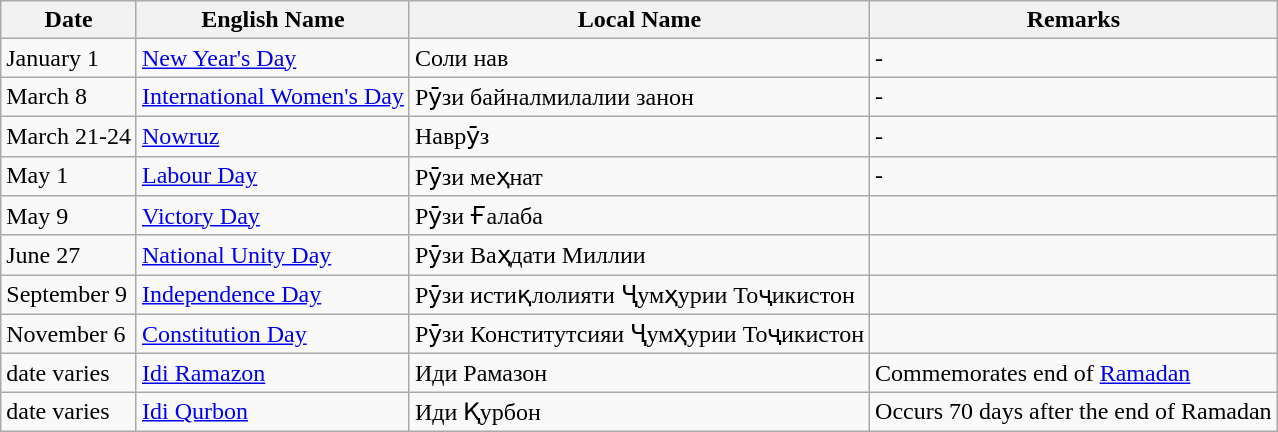<table class="wikitable">
<tr>
<th>Date</th>
<th>English Name</th>
<th>Local Name</th>
<th>Remarks</th>
</tr>
<tr>
<td>January 1</td>
<td><a href='#'>New Year's Day</a></td>
<td>Соли нав</td>
<td>-</td>
</tr>
<tr>
<td>March 8</td>
<td><a href='#'>International Women's Day</a></td>
<td>Рӯзи байналмилалии занон</td>
<td>-</td>
</tr>
<tr>
<td>March 21-24</td>
<td><a href='#'>Nowruz</a></td>
<td>Наврӯз</td>
<td>-</td>
</tr>
<tr>
<td>May 1</td>
<td><a href='#'>Labour Day</a></td>
<td>Рӯзи меҳнат</td>
<td>-</td>
</tr>
<tr>
<td>May 9</td>
<td><a href='#'>Victory Day</a></td>
<td>Рӯзи Ғалаба</td>
<td></td>
</tr>
<tr>
<td>June 27</td>
<td><a href='#'>National Unity Day</a></td>
<td>Рӯзи Ваҳдати Миллии</td>
<td></td>
</tr>
<tr>
<td>September 9</td>
<td><a href='#'>Independence Day</a></td>
<td>Рӯзи истиқлолияти Ҷумҳурии Тоҷикистон</td>
<td></td>
</tr>
<tr>
<td>November 6</td>
<td><a href='#'>Constitution Day</a></td>
<td>Рӯзи Конститутсияи Ҷумҳурии Тоҷикистон</td>
<td></td>
</tr>
<tr>
<td>date varies</td>
<td><a href='#'>Idi Ramazon</a></td>
<td>Иди Рамазон</td>
<td>Commemorates end of <a href='#'>Ramadan</a></td>
</tr>
<tr>
<td>date varies</td>
<td><a href='#'>Idi Qurbon</a></td>
<td>Иди Қурбон</td>
<td>Occurs 70 days after the end of Ramadan</td>
</tr>
</table>
